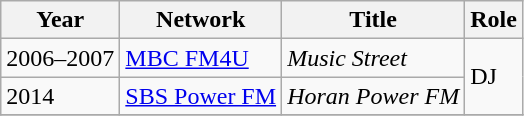<table class="wikitable">
<tr>
<th scope="col">Year</th>
<th scope="col">Network</th>
<th scope="col">Title</th>
<th scope="col">Role</th>
</tr>
<tr>
<td>2006–2007</td>
<td><a href='#'>MBC FM4U</a></td>
<td><em>Music Street</em></td>
<td rowspan="2">DJ</td>
</tr>
<tr>
<td>2014</td>
<td><a href='#'>SBS Power FM</a></td>
<td><em>Horan Power FM</em></td>
</tr>
<tr>
</tr>
</table>
